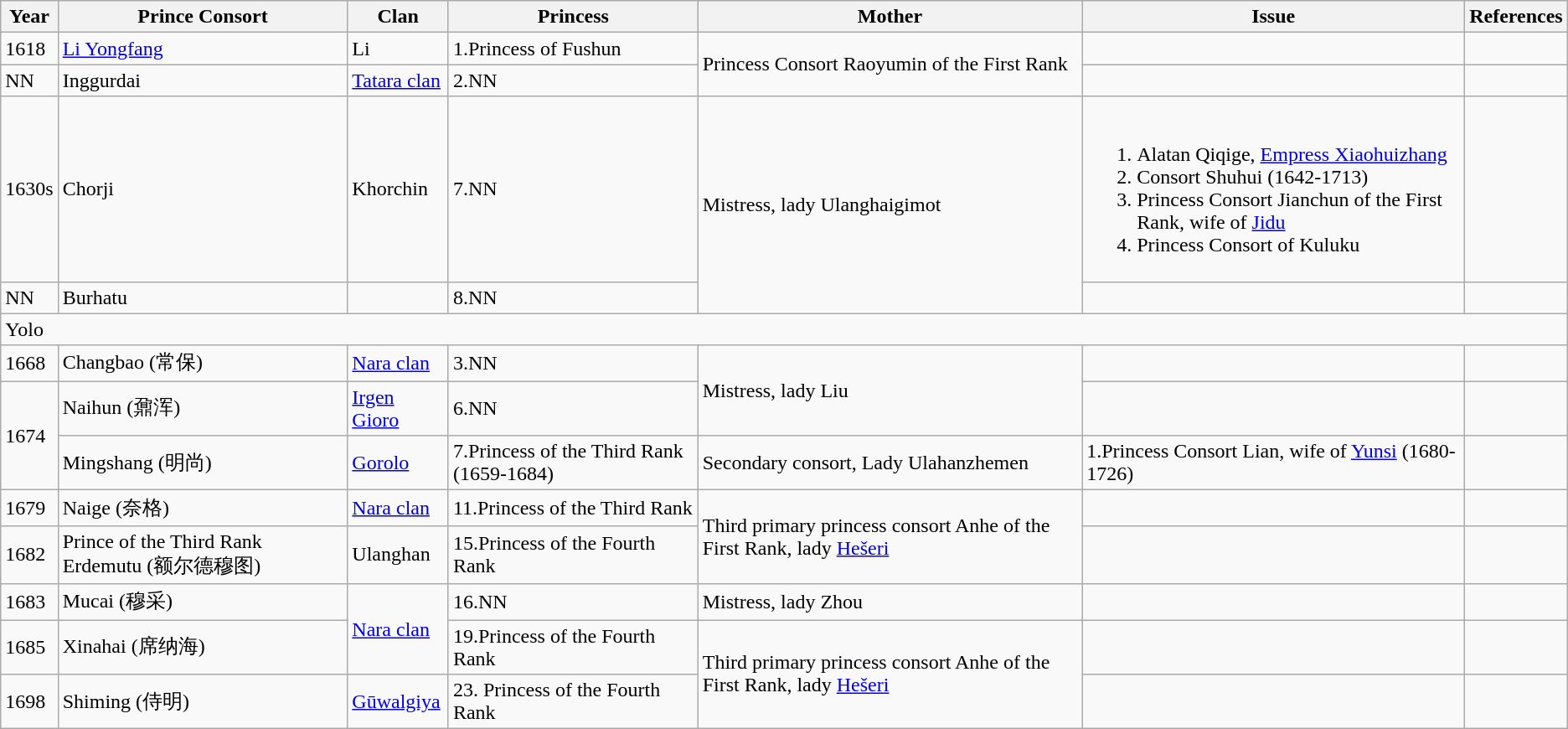<table class="wikitable">
<tr>
<th>Year</th>
<th>Prince Consort</th>
<th>Clan</th>
<th>Princess</th>
<th>Mother</th>
<th>Issue</th>
<th>References</th>
</tr>
<tr>
<td>1618</td>
<td><a href='#'>Li Yongfang</a></td>
<td>Li</td>
<td>1.Princess of Fushun</td>
<td rowspan="2">Princess Consort Raoyumin of the First Rank</td>
<td></td>
<td></td>
</tr>
<tr>
<td>NN</td>
<td>Inggurdai</td>
<td><a href='#'>Tatara clan</a></td>
<td>2.NN</td>
<td></td>
<td></td>
</tr>
<tr>
<td>1630s</td>
<td>Chorji</td>
<td>Khorchin</td>
<td>7.NN</td>
<td rowspan="2">Mistress, lady Ulanghaigimot</td>
<td><br><ol><li>Alatan Qiqige, <a href='#'>Empress Xiaohuizhang</a></li><li>Consort Shuhui (1642-1713)</li><li>Princess Consort Jianchun of the First Rank, wife of <a href='#'>Jidu</a></li><li>Princess Consort of Kuluku</li></ol></td>
<td></td>
</tr>
<tr>
<td>NN</td>
<td>Burhatu</td>
<td></td>
<td>8.NN</td>
<td></td>
<td></td>
</tr>
<tr>
<td colspan="7">Yolo</td>
</tr>
<tr>
<td>1668</td>
<td>Changbao (常保)</td>
<td><a href='#'>Nara clan</a></td>
<td>3.NN</td>
<td rowspan="2">Mistress, lady Liu</td>
<td></td>
<td></td>
</tr>
<tr>
<td rowspan="2">1674</td>
<td>Naihun (鼐浑)</td>
<td><a href='#'>Irgen Gioro</a></td>
<td>6.NN</td>
<td></td>
<td></td>
</tr>
<tr>
<td>Mingshang (明尚)</td>
<td><a href='#'>Gorolo</a></td>
<td>7.Princess of the Third Rank (1659-1684)</td>
<td>Secondary consort, Lady Ulahanzhemen</td>
<td>1.Princess Consort Lian, wife of <a href='#'>Yunsi</a> (1680-1726)</td>
<td></td>
</tr>
<tr>
<td>1679</td>
<td>Naige (奈格)</td>
<td><a href='#'>Nara clan</a></td>
<td>11.Princess of the Third Rank</td>
<td rowspan="2">Third primary princess consort Anhe of the First Rank, lady <a href='#'>Hešeri</a></td>
<td></td>
<td></td>
</tr>
<tr>
<td>1682</td>
<td>Prince of the Third Rank Erdemutu (额尔德穆图)</td>
<td>Ulanghan</td>
<td>15.Princess of the Fourth Rank</td>
<td></td>
<td></td>
</tr>
<tr>
<td>1683</td>
<td>Mucai (穆采)</td>
<td rowspan="2"><a href='#'>Nara clan</a></td>
<td>16.NN</td>
<td>Mistress, lady Zhou</td>
<td></td>
<td></td>
</tr>
<tr>
<td>1685</td>
<td>Xinahai (席纳海)</td>
<td>19.Princess of the Fourth Rank</td>
<td rowspan="2">Third primary princess consort Anhe of the First Rank, lady <a href='#'>Hešeri</a></td>
<td></td>
<td></td>
</tr>
<tr>
<td>1698</td>
<td>Shiming (侍明)</td>
<td><a href='#'>Gūwalgiya</a></td>
<td>23. Princess of the Fourth Rank</td>
<td></td>
<td></td>
</tr>
</table>
